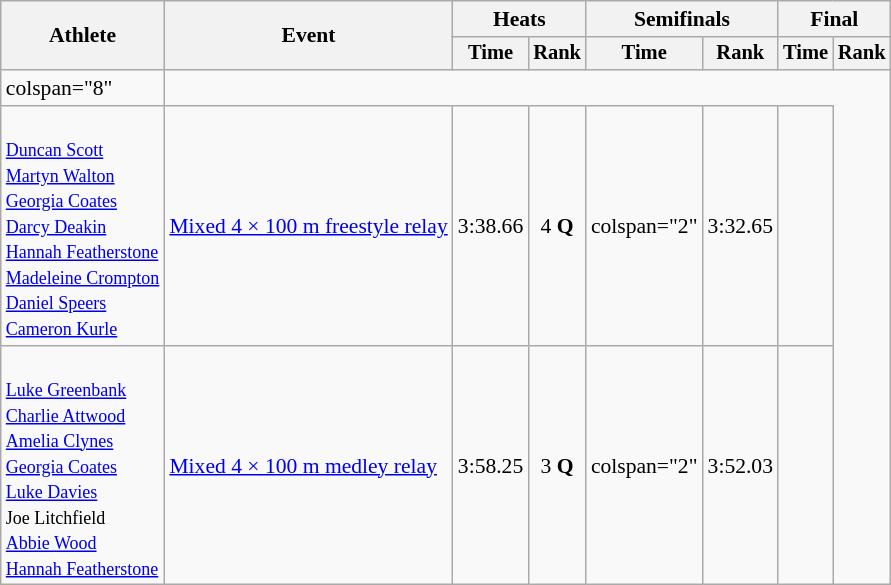<table class="wikitable" style="font-size:90%">
<tr>
<th rowspan=2>Athlete</th>
<th rowspan=2>Event</th>
<th colspan=2>Heats</th>
<th colspan=2>Semifinals</th>
<th colspan=2>Final</th>
</tr>
<tr style="font-size:95%">
<th>Time</th>
<th>Rank</th>
<th>Time</th>
<th>Rank</th>
<th>Time</th>
<th>Rank</th>
</tr>
<tr align="left">
<td>colspan="8" </td>
</tr>
<tr align=center>
<td align=left> <br> <small> <a href='#'>Duncan Scott</a><br><a href='#'>Martyn Walton</a><br><a href='#'>Georgia Coates</a><br><a href='#'>Darcy Deakin</a><br><a href='#'>Hannah Featherstone</a><br><a href='#'>Madeleine Crompton</a><br><a href='#'>Daniel Speers</a><br><a href='#'>Cameron Kurle</a></small></td>
<td align=left><a href='#'>Mixed 4 × 100 m freestyle relay</a></td>
<td>3:38.66</td>
<td>4 <strong>Q</strong></td>
<td>colspan="2" </td>
<td>3:32.65</td>
<td></td>
</tr>
<tr align=center>
<td align=left> <br> <small> <a href='#'>Luke Greenbank</a><br><a href='#'>Charlie Attwood</a><br><a href='#'>Amelia Clynes</a><br><a href='#'>Georgia Coates</a><br><a href='#'>Luke Davies</a><br>Joe Litchfield<br><a href='#'>Abbie Wood</a><br><a href='#'>Hannah Featherstone</a><br></small></td>
<td align=left><a href='#'>Mixed 4 × 100 m medley relay</a></td>
<td>3:58.25</td>
<td>3 <strong>Q</strong></td>
<td>colspan="2" </td>
<td>3:52.03</td>
<td></td>
</tr>
</table>
